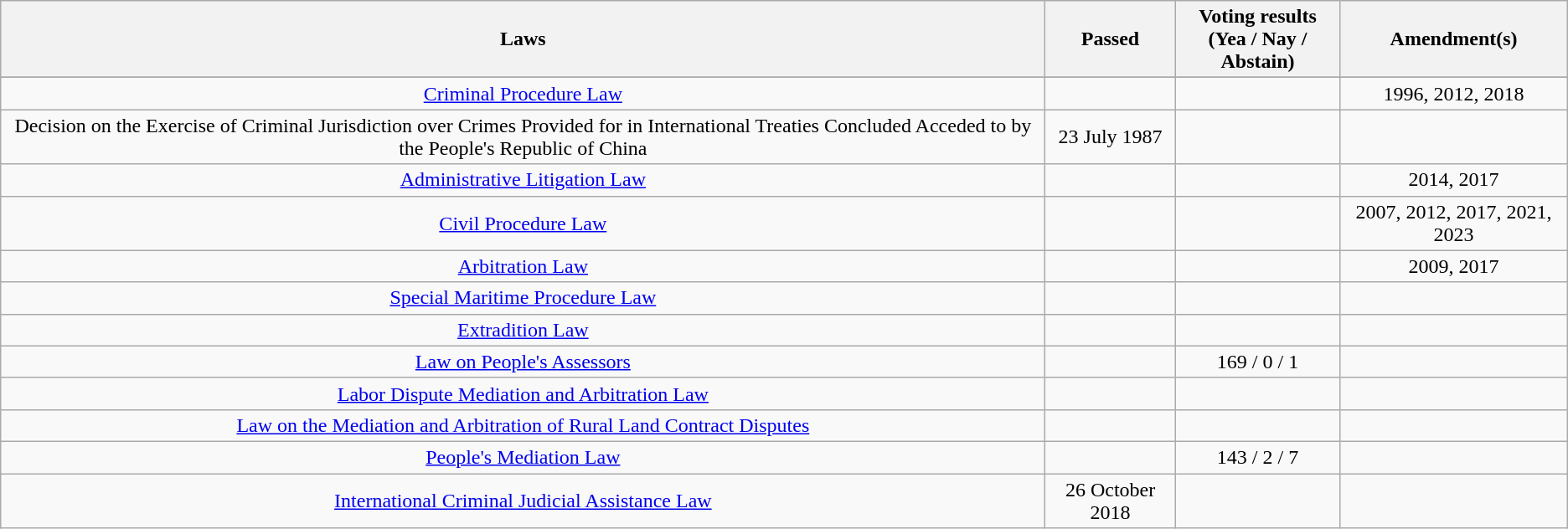<table class="wikitable" style="text-align:center">
<tr>
<th>Laws</th>
<th>Passed</th>
<th>Voting results<br>(Yea / Nay / Abstain)</th>
<th>Amendment(s)</th>
</tr>
<tr>
</tr>
<tr>
<td><a href='#'>Criminal Procedure Law</a></td>
<td></td>
<td align=center></td>
<td>1996, 2012, 2018</td>
</tr>
<tr>
<td>Decision on the Exercise of Criminal Jurisdiction over Crimes Provided for in International Treaties Concluded Acceded to by the People's Republic of China</td>
<td>23 July 1987</td>
<td></td>
<td></td>
</tr>
<tr>
<td><a href='#'>Administrative Litigation Law</a></td>
<td></td>
<td></td>
<td>2014, 2017</td>
</tr>
<tr>
<td><a href='#'>Civil Procedure Law</a></td>
<td></td>
<td align="center"></td>
<td>2007, 2012, 2017, 2021, 2023</td>
</tr>
<tr>
<td><a href='#'>Arbitration Law</a></td>
<td></td>
<td></td>
<td>2009, 2017</td>
</tr>
<tr>
<td><a href='#'>Special Maritime Procedure Law</a></td>
<td></td>
<td align=center></td>
<td></td>
</tr>
<tr>
<td><a href='#'>Extradition Law</a></td>
<td></td>
<td></td>
<td></td>
</tr>
<tr>
<td><a href='#'>Law on People's Assessors</a></td>
<td></td>
<td align=center>169 / 0 / 1</td>
<td></td>
</tr>
<tr>
<td><a href='#'>Labor Dispute Mediation and Arbitration Law</a></td>
<td></td>
<td></td>
<td></td>
</tr>
<tr>
<td><a href='#'>Law on the Mediation and Arbitration of Rural Land Contract Disputes</a></td>
<td></td>
<td></td>
<td></td>
</tr>
<tr>
<td><a href='#'>People's Mediation Law</a></td>
<td></td>
<td>143 / 2 / 7</td>
<td></td>
</tr>
<tr>
<td><a href='#'>International Criminal Judicial Assistance Law</a></td>
<td>26 October 2018</td>
<td></td>
<td></td>
</tr>
</table>
